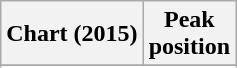<table class="wikitable sortable plainrowheaders" style="text-align:center">
<tr>
<th scope="col">Chart (2015)</th>
<th scope="col">Peak<br> position</th>
</tr>
<tr>
</tr>
<tr>
</tr>
<tr>
</tr>
<tr>
</tr>
<tr>
</tr>
<tr>
</tr>
<tr>
</tr>
<tr>
</tr>
<tr>
</tr>
<tr>
</tr>
<tr>
</tr>
<tr>
</tr>
<tr>
</tr>
<tr>
</tr>
<tr>
</tr>
<tr>
</tr>
</table>
